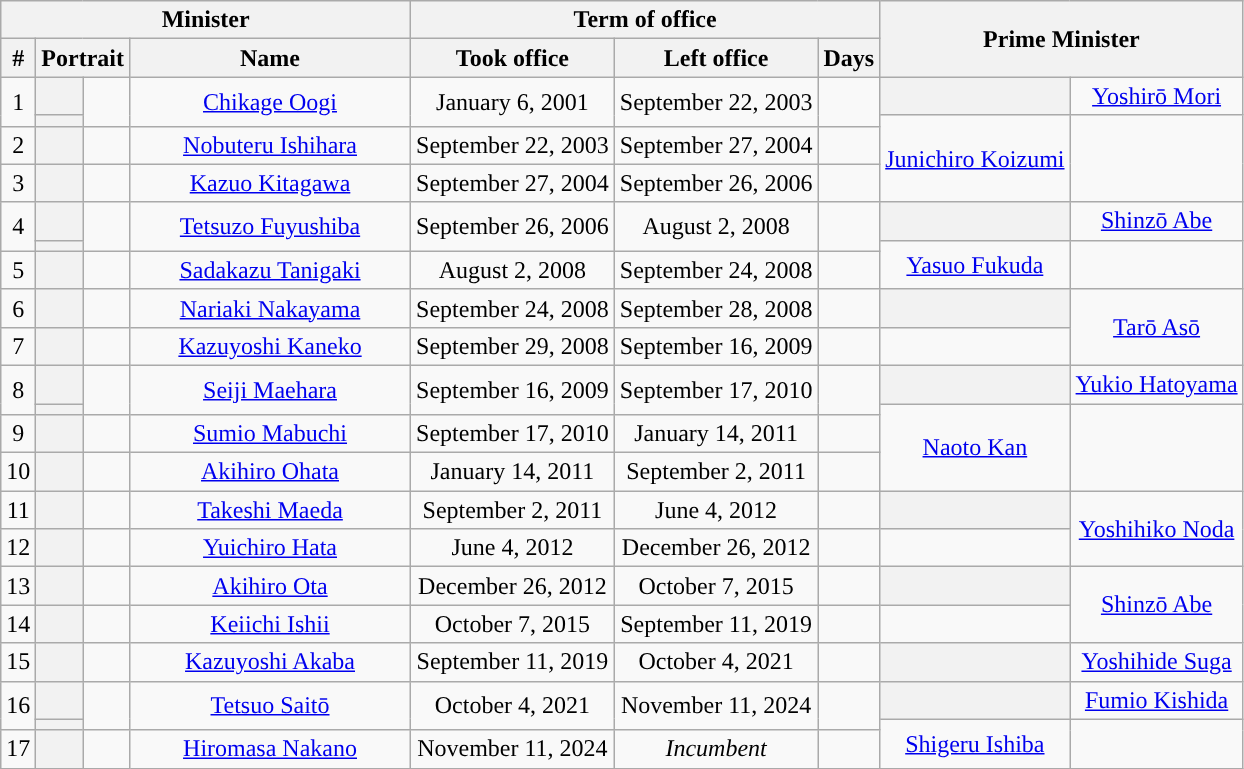<table class="wikitable"  style="text-align:center">
<tr>
<th colspan=4>Minister</th>
<th colspan=3>Term of office</th>
<th style="width:180px;" rowspan=2 colspan=2>Prime Minister</th>
</tr>
<tr>
<th>#</th>
<th colspan=2>Portrait</th>
<th style="width:180px;">Name</th>
<th>Took office</th>
<th>Left office</th>
<th>Days</th>
</tr>
<tr>
<td rowspan=2>1</td>
<th style="background-color: "></th>
<td rowspan=2></td>
<td rowspan=2><a href='#'>Chikage Oogi</a></td>
<td rowspan=2>January 6, 2001</td>
<td rowspan=2>September 22, 2003</td>
<td rowspan=2></td>
<th style="background-color: "></th>
<td><a href='#'>Yoshirō Mori</a></td>
</tr>
<tr>
<th style="background-color: "></th>
<td rowspan=3><a href='#'>Junichiro Koizumi</a></td>
</tr>
<tr>
<td>2</td>
<th style="background-color: "></th>
<td></td>
<td><a href='#'>Nobuteru Ishihara</a></td>
<td>September 22, 2003</td>
<td>September 27, 2004</td>
<td></td>
</tr>
<tr>
<td>3</td>
<th style="background-color: "></th>
<td></td>
<td><a href='#'>Kazuo Kitagawa</a></td>
<td>September 27, 2004</td>
<td>September 26, 2006</td>
<td></td>
</tr>
<tr>
<td rowspan=2>4</td>
<th style="background-color: "></th>
<td rowspan=2></td>
<td rowspan=2><a href='#'>Tetsuzo Fuyushiba</a></td>
<td rowspan=2>September 26, 2006</td>
<td rowspan=2>August 2, 2008</td>
<td rowspan=2></td>
<th style="background-color: "></th>
<td><a href='#'>Shinzō Abe</a></td>
</tr>
<tr>
<th style="background-color: "></th>
<td rowspan=2><a href='#'>Yasuo Fukuda</a></td>
</tr>
<tr>
<td>5</td>
<th style="background-color: "></th>
<td></td>
<td><a href='#'>Sadakazu Tanigaki</a></td>
<td>August 2, 2008</td>
<td>September 24, 2008</td>
<td></td>
</tr>
<tr>
<td>6</td>
<th style="background-color: "></th>
<td></td>
<td><a href='#'>Nariaki Nakayama</a></td>
<td>September 24, 2008</td>
<td>September 28, 2008</td>
<td></td>
<th style="background-color: "></th>
<td rowspan=2><a href='#'>Tarō Asō</a></td>
</tr>
<tr>
<td>7</td>
<th style="background-color: "></th>
<td></td>
<td><a href='#'>Kazuyoshi Kaneko</a></td>
<td>September 29, 2008</td>
<td>September 16, 2009</td>
<td></td>
</tr>
<tr>
<td rowspan=2>8</td>
<th style="background-color: "></th>
<td rowspan=2></td>
<td rowspan=2><a href='#'>Seiji Maehara</a></td>
<td rowspan=2>September 16, 2009</td>
<td rowspan=2>September 17, 2010</td>
<td rowspan=2></td>
<th style="background-color: "></th>
<td><a href='#'>Yukio Hatoyama</a></td>
</tr>
<tr>
<th style="background-color: "></th>
<td rowspan=3><a href='#'>Naoto Kan</a></td>
</tr>
<tr>
<td>9</td>
<th style="background-color: "></th>
<td></td>
<td><a href='#'>Sumio Mabuchi</a></td>
<td>September 17, 2010</td>
<td>January 14, 2011</td>
<td></td>
</tr>
<tr>
<td>10</td>
<th style="background-color: "></th>
<td></td>
<td><a href='#'>Akihiro Ohata</a></td>
<td>January 14, 2011</td>
<td>September 2, 2011</td>
<td></td>
</tr>
<tr>
<td>11</td>
<th style="background-color: "></th>
<td></td>
<td><a href='#'>Takeshi Maeda</a></td>
<td>September 2, 2011</td>
<td>June 4, 2012</td>
<td></td>
<th style="background-color: "></th>
<td rowspan=2><a href='#'>Yoshihiko Noda</a></td>
</tr>
<tr>
<td>12</td>
<th style="background-color: "></th>
<td></td>
<td><a href='#'>Yuichiro Hata</a></td>
<td>June 4, 2012</td>
<td>December 26, 2012</td>
<td></td>
</tr>
<tr>
<td>13</td>
<th style="background-color: "></th>
<td></td>
<td><a href='#'>Akihiro Ota</a></td>
<td>December 26, 2012</td>
<td>October 7, 2015</td>
<td></td>
<th style="background-color: "></th>
<td rowspan=2><a href='#'>Shinzō Abe</a></td>
</tr>
<tr>
<td>14</td>
<th style="background-color: "></th>
<td></td>
<td><a href='#'>Keiichi Ishii</a></td>
<td>October 7, 2015</td>
<td>September 11, 2019</td>
<td></td>
</tr>
<tr>
<td>15</td>
<th style="background-color: "></th>
<td></td>
<td><a href='#'>Kazuyoshi Akaba</a></td>
<td>September 11, 2019</td>
<td>October 4, 2021</td>
<td></td>
<th style="background-color: "></th>
<td><a href='#'>Yoshihide Suga</a></td>
</tr>
<tr>
<td rowspan=2>16</td>
<th style="background-color: "></th>
<td rowspan=2></td>
<td rowspan=2><a href='#'>Tetsuo Saitō</a></td>
<td rowspan=2>October 4, 2021</td>
<td rowspan=2>November 11, 2024</td>
<td rowspan=2></td>
<th style="background-color: "></th>
<td><a href='#'>Fumio Kishida</a></td>
</tr>
<tr>
<th style="background-color: "></th>
<td rowspan=2><a href='#'>Shigeru Ishiba</a></td>
</tr>
<tr>
<td>17</td>
<th style="background-color: "></th>
<td></td>
<td><a href='#'>Hiromasa Nakano</a></td>
<td>November 11, 2024</td>
<td><em>Incumbent</em></td>
<td></td>
</tr>
</table>
